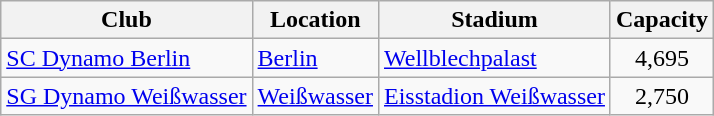<table class="wikitable sortable">
<tr>
<th>Club</th>
<th>Location</th>
<th>Stadium</th>
<th>Capacity</th>
</tr>
<tr>
<td><a href='#'>SC Dynamo Berlin</a></td>
<td><a href='#'>Berlin</a></td>
<td><a href='#'>Wellblechpalast</a></td>
<td align="center">4,695</td>
</tr>
<tr>
<td><a href='#'>SG Dynamo Weißwasser</a></td>
<td><a href='#'>Weißwasser</a></td>
<td><a href='#'>Eisstadion Weißwasser</a></td>
<td align="center">2,750</td>
</tr>
</table>
